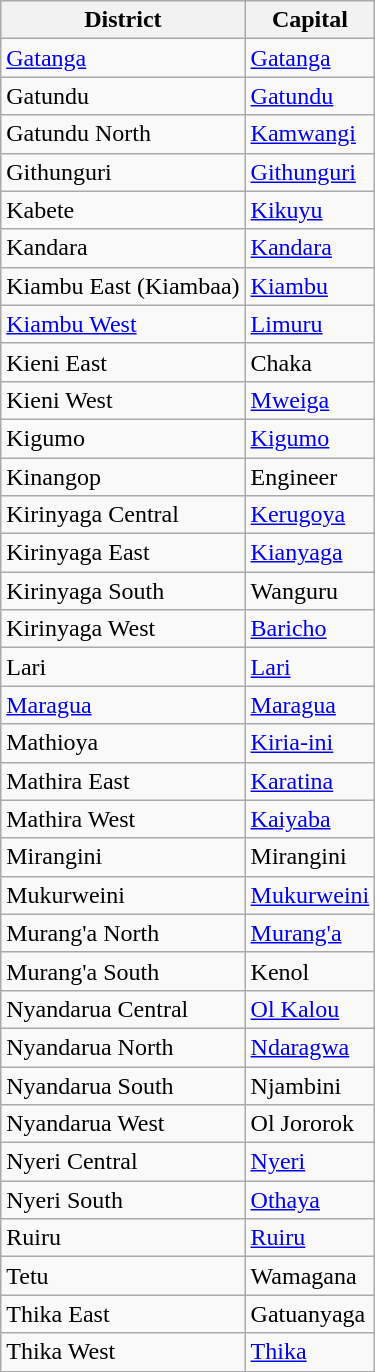<table class="wikitable">
<tr>
<th>District</th>
<th>Capital</th>
</tr>
<tr>
<td><a href='#'>Gatanga</a></td>
<td><a href='#'>Gatanga</a></td>
</tr>
<tr>
<td>Gatundu</td>
<td><a href='#'>Gatundu</a></td>
</tr>
<tr>
<td>Gatundu North</td>
<td><a href='#'>Kamwangi</a></td>
</tr>
<tr>
<td>Githunguri</td>
<td><a href='#'>Githunguri</a></td>
</tr>
<tr>
<td>Kabete</td>
<td><a href='#'>Kikuyu</a></td>
</tr>
<tr>
<td>Kandara</td>
<td><a href='#'>Kandara</a></td>
</tr>
<tr>
<td>Kiambu East (Kiambaa)</td>
<td><a href='#'>Kiambu</a></td>
</tr>
<tr>
<td><a href='#'>Kiambu West</a></td>
<td><a href='#'>Limuru</a></td>
</tr>
<tr>
<td>Kieni East</td>
<td>Chaka</td>
</tr>
<tr>
<td>Kieni West</td>
<td><a href='#'>Mweiga</a></td>
</tr>
<tr>
<td>Kigumo</td>
<td><a href='#'>Kigumo</a></td>
</tr>
<tr>
<td>Kinangop</td>
<td>Engineer</td>
</tr>
<tr>
<td>Kirinyaga Central</td>
<td><a href='#'>Kerugoya</a></td>
</tr>
<tr>
<td>Kirinyaga East</td>
<td><a href='#'>Kianyaga</a></td>
</tr>
<tr>
<td>Kirinyaga South</td>
<td>Wanguru</td>
</tr>
<tr>
<td>Kirinyaga West</td>
<td><a href='#'>Baricho</a></td>
</tr>
<tr>
<td>Lari</td>
<td><a href='#'>Lari</a></td>
</tr>
<tr>
<td><a href='#'>Maragua</a></td>
<td><a href='#'>Maragua</a></td>
</tr>
<tr>
<td>Mathioya</td>
<td><a href='#'>Kiria-ini</a></td>
</tr>
<tr>
<td>Mathira East</td>
<td><a href='#'>Karatina</a></td>
</tr>
<tr>
<td>Mathira West</td>
<td><a href='#'>Kaiyaba</a></td>
</tr>
<tr>
<td>Mirangini</td>
<td>Mirangini</td>
</tr>
<tr>
<td>Mukurweini</td>
<td><a href='#'>Mukurweini</a></td>
</tr>
<tr>
<td>Murang'a North</td>
<td><a href='#'>Murang'a</a></td>
</tr>
<tr>
<td>Murang'a South</td>
<td>Kenol</td>
</tr>
<tr>
<td>Nyandarua Central</td>
<td><a href='#'>Ol Kalou</a></td>
</tr>
<tr>
<td>Nyandarua North</td>
<td><a href='#'>Ndaragwa</a></td>
</tr>
<tr>
<td>Nyandarua South</td>
<td>Njambini</td>
</tr>
<tr>
<td>Nyandarua West</td>
<td>Ol Jororok</td>
</tr>
<tr>
<td>Nyeri Central</td>
<td><a href='#'>Nyeri</a></td>
</tr>
<tr>
<td>Nyeri South</td>
<td><a href='#'>Othaya</a></td>
</tr>
<tr>
<td>Ruiru</td>
<td><a href='#'>Ruiru</a></td>
</tr>
<tr>
<td>Tetu</td>
<td>Wamagana</td>
</tr>
<tr>
<td>Thika East</td>
<td>Gatuanyaga</td>
</tr>
<tr>
<td>Thika West</td>
<td><a href='#'>Thika</a></td>
</tr>
<tr>
</tr>
</table>
